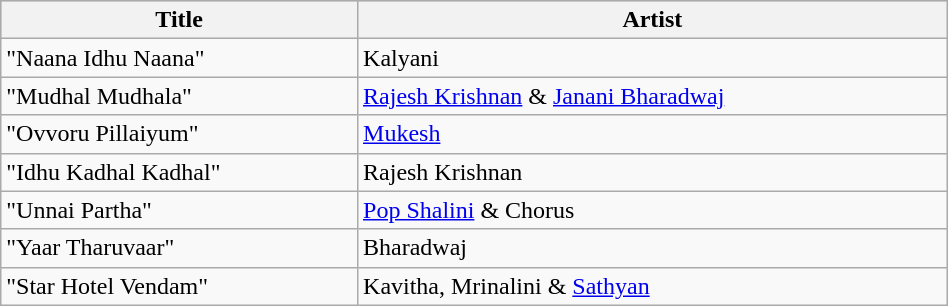<table class="wikitable" width="50%">
<tr bgcolor="#CCCCCC">
<th>Title</th>
<th>Artist</th>
</tr>
<tr>
<td>"Naana Idhu Naana"</td>
<td>Kalyani</td>
</tr>
<tr>
<td>"Mudhal Mudhala"</td>
<td><a href='#'>Rajesh Krishnan</a> & <a href='#'>Janani Bharadwaj</a></td>
</tr>
<tr>
<td>"Ovvoru Pillaiyum"</td>
<td><a href='#'>Mukesh</a></td>
</tr>
<tr>
<td>"Idhu Kadhal Kadhal"</td>
<td>Rajesh Krishnan</td>
</tr>
<tr>
<td>"Unnai Partha"</td>
<td><a href='#'>Pop Shalini</a> & Chorus</td>
</tr>
<tr>
<td>"Yaar Tharuvaar"</td>
<td>Bharadwaj</td>
</tr>
<tr>
<td>"Star Hotel Vendam"</td>
<td>Kavitha, Mrinalini & <a href='#'>Sathyan</a></td>
</tr>
</table>
